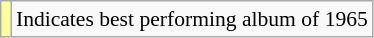<table class="wikitable" style="font-size:90%;">
<tr>
<td style="background-color:#FFFF99"></td>
<td>Indicates best performing album of 1965</td>
</tr>
</table>
